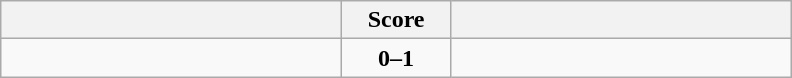<table class="wikitable" style="text-align: center;">
<tr>
<th align="right" width="220"></th>
<th width="65">Score</th>
<th align="left" width="220"></th>
</tr>
<tr>
<td align=right></td>
<td align=center><strong>0–1</strong></td>
<td align=left><strong></strong></td>
</tr>
</table>
